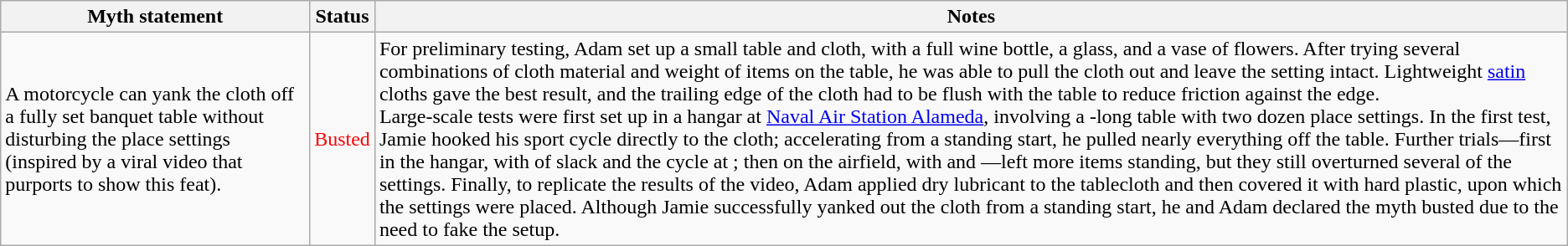<table class="wikitable plainrowheaders">
<tr>
<th>Myth statement</th>
<th>Status</th>
<th>Notes</th>
</tr>
<tr>
<td>A motorcycle can yank the cloth off a fully set banquet table without disturbing the place settings (inspired by a viral video that purports to show this feat).</td>
<td style="color:red">Busted</td>
<td>For preliminary testing, Adam set up a small table and cloth, with a full wine bottle, a glass, and a vase of flowers. After trying several combinations of cloth material and weight of items on the table, he was able to pull the cloth out and leave the setting intact. Lightweight <a href='#'>satin</a> cloths gave the best result, and the trailing edge of the cloth had to be flush with the table to reduce friction against the edge.<br>Large-scale tests were first set up in a hangar at <a href='#'>Naval Air Station Alameda</a>, involving a -long table with two dozen place settings. In the first test, Jamie hooked his sport cycle directly to the cloth; accelerating from a standing start, he pulled nearly everything off the table. Further trials—first in the hangar, with  of slack and the cycle at ; then on the airfield, with  and —left more items standing, but they still overturned several of the settings. Finally, to replicate the results of the video, Adam applied dry lubricant to the tablecloth and then covered it with hard plastic, upon which the settings were placed. Although Jamie successfully yanked out the cloth from a standing start, he and Adam declared the myth busted due to the need to fake the setup.</td>
</tr>
</table>
